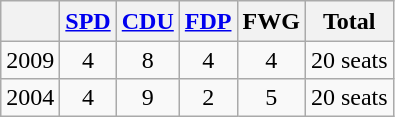<table class="wikitable" style="text-align:center">
<tr style="line-height:1.2">
<th> </th>
<th><a href='#'>SPD</a></th>
<th><a href='#'>CDU</a></th>
<th><a href='#'>FDP</a></th>
<th>FWG</th>
<th>Total</th>
</tr>
<tr>
<td>2009</td>
<td>4</td>
<td>8</td>
<td>4</td>
<td>4</td>
<td>20 seats</td>
</tr>
<tr>
<td>2004</td>
<td>4</td>
<td>9</td>
<td>2</td>
<td>5</td>
<td>20 seats</td>
</tr>
</table>
